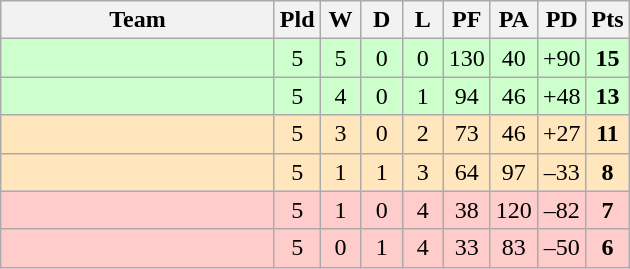<table class="wikitable" style="text-align:center;">
<tr>
<th width=175>Team</th>
<th width=20 abbr="Played">Pld</th>
<th width=20 abbr="Won">W</th>
<th width=20 abbr="Drawn">D</th>
<th width=20 abbr="Lost">L</th>
<th width=20 abbr="Points for">PF</th>
<th width=20 abbr="Points against">PA</th>
<th width=25 abbr="Points difference">PD</th>
<th width=20 abbr="Points">Pts</th>
</tr>
<tr style="background:#ccffcc">
<td align=left></td>
<td>5</td>
<td>5</td>
<td>0</td>
<td>0</td>
<td>130</td>
<td>40</td>
<td>+90</td>
<td><strong>15</strong></td>
</tr>
<tr style="background:#ccffcc">
<td align=left></td>
<td>5</td>
<td>4</td>
<td>0</td>
<td>1</td>
<td>94</td>
<td>46</td>
<td>+48</td>
<td><strong>13</strong></td>
</tr>
<tr style="background:#ffe6bd">
<td align=left></td>
<td>5</td>
<td>3</td>
<td>0</td>
<td>2</td>
<td>73</td>
<td>46</td>
<td>+27</td>
<td><strong>11</strong></td>
</tr>
<tr style="background:#ffe6bd">
<td align=left></td>
<td>5</td>
<td>1</td>
<td>1</td>
<td>3</td>
<td>64</td>
<td>97</td>
<td>–33</td>
<td><strong>8</strong></td>
</tr>
<tr style="background:#fcc">
<td align=left></td>
<td>5</td>
<td>1</td>
<td>0</td>
<td>4</td>
<td>38</td>
<td>120</td>
<td>–82</td>
<td><strong>7</strong></td>
</tr>
<tr style="background:#fcc">
<td align=left></td>
<td>5</td>
<td>0</td>
<td>1</td>
<td>4</td>
<td>33</td>
<td>83</td>
<td>–50</td>
<td><strong>6</strong></td>
</tr>
</table>
